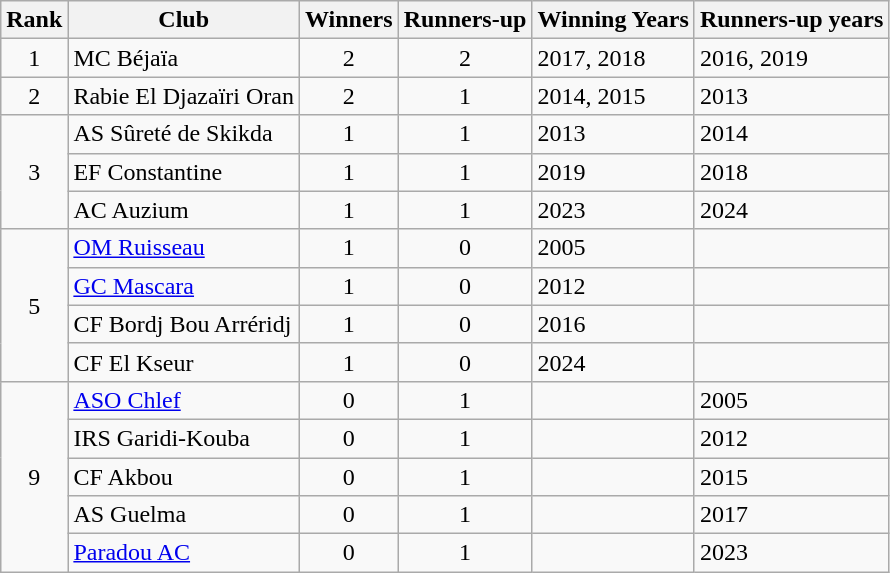<table class="wikitable">
<tr>
<th>Rank</th>
<th>Club</th>
<th>Winners</th>
<th>Runners-up</th>
<th>Winning Years</th>
<th>Runners-up years</th>
</tr>
<tr>
<td align=center rowspan=1>1</td>
<td>MC Béjaïa</td>
<td align=center>2</td>
<td align=center>2</td>
<td>2017, 2018</td>
<td>2016, 2019</td>
</tr>
<tr>
<td align=center rowspan=1>2</td>
<td>Rabie El Djazaïri Oran</td>
<td align=center>2</td>
<td align=center>1</td>
<td>2014, 2015</td>
<td>2013</td>
</tr>
<tr>
<td align=center rowspan=3>3</td>
<td>AS Sûreté de Skikda</td>
<td align=center>1</td>
<td align=center>1</td>
<td>2013</td>
<td>2014</td>
</tr>
<tr>
<td>EF Constantine</td>
<td align=center>1</td>
<td align=center>1</td>
<td>2019</td>
<td>2018</td>
</tr>
<tr>
<td>AC Auzium</td>
<td align=center>1</td>
<td align=center>1</td>
<td>2023</td>
<td>2024</td>
</tr>
<tr>
<td align=center rowspan=4>5</td>
<td><a href='#'>OM Ruisseau</a></td>
<td align=center>1</td>
<td align=center>0</td>
<td>2005</td>
<td></td>
</tr>
<tr>
<td><a href='#'>GC Mascara</a></td>
<td align=center>1</td>
<td align=center>0</td>
<td>2012</td>
<td></td>
</tr>
<tr>
<td>CF Bordj Bou Arréridj</td>
<td align=center>1</td>
<td align=center>0</td>
<td>2016</td>
<td></td>
</tr>
<tr>
<td>CF El Kseur</td>
<td align=center>1</td>
<td align=center>0</td>
<td>2024</td>
<td></td>
</tr>
<tr>
<td align=center rowspan=5>9</td>
<td><a href='#'>ASO Chlef</a></td>
<td align=center>0</td>
<td align=center>1</td>
<td></td>
<td>2005</td>
</tr>
<tr>
<td>IRS Garidi-Kouba</td>
<td align=center>0</td>
<td align=center>1</td>
<td></td>
<td>2012</td>
</tr>
<tr>
<td>CF Akbou</td>
<td align=center>0</td>
<td align=center>1</td>
<td></td>
<td>2015</td>
</tr>
<tr>
<td>AS Guelma</td>
<td align=center>0</td>
<td align=center>1</td>
<td></td>
<td>2017</td>
</tr>
<tr>
<td><a href='#'>Paradou AC</a></td>
<td align=center>0</td>
<td align=center>1</td>
<td></td>
<td>2023</td>
</tr>
</table>
